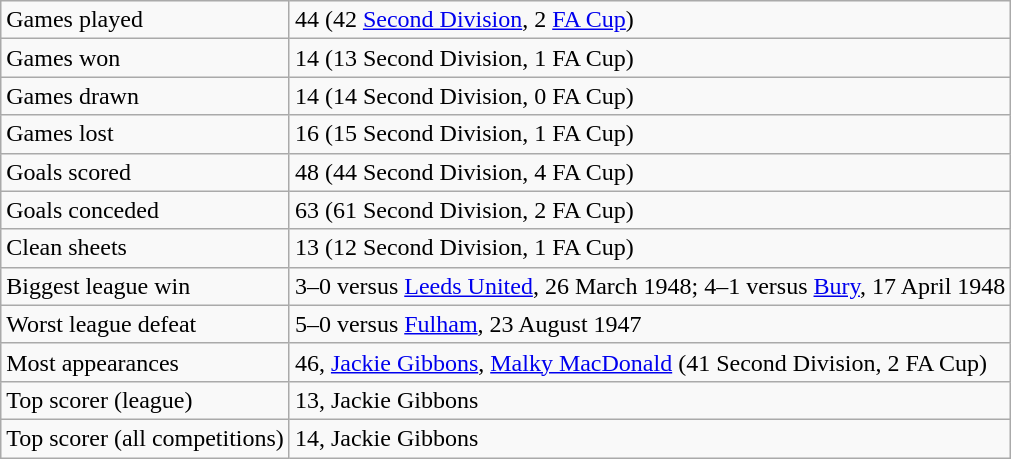<table class="wikitable">
<tr>
<td>Games played</td>
<td>44 (42 <a href='#'>Second Division</a>, 2 <a href='#'>FA Cup</a>)</td>
</tr>
<tr>
<td>Games won</td>
<td>14 (13 Second Division, 1 FA Cup)</td>
</tr>
<tr>
<td>Games drawn</td>
<td>14 (14 Second Division, 0 FA Cup)</td>
</tr>
<tr>
<td>Games lost</td>
<td>16 (15 Second Division, 1 FA Cup)</td>
</tr>
<tr>
<td>Goals scored</td>
<td>48 (44 Second Division, 4 FA Cup)</td>
</tr>
<tr>
<td>Goals conceded</td>
<td>63 (61 Second Division, 2 FA Cup)</td>
</tr>
<tr>
<td>Clean sheets</td>
<td>13 (12 Second Division, 1 FA Cup)</td>
</tr>
<tr>
<td>Biggest league win</td>
<td>3–0 versus <a href='#'>Leeds United</a>, 26 March 1948; 4–1 versus <a href='#'>Bury</a>, 17 April 1948</td>
</tr>
<tr>
<td>Worst league defeat</td>
<td>5–0 versus <a href='#'>Fulham</a>, 23 August 1947</td>
</tr>
<tr>
<td>Most appearances</td>
<td>46, <a href='#'>Jackie Gibbons</a>, <a href='#'>Malky MacDonald</a> (41 Second Division, 2 FA Cup)</td>
</tr>
<tr>
<td>Top scorer (league)</td>
<td>13, Jackie Gibbons</td>
</tr>
<tr>
<td>Top scorer (all competitions)</td>
<td>14, Jackie Gibbons</td>
</tr>
</table>
